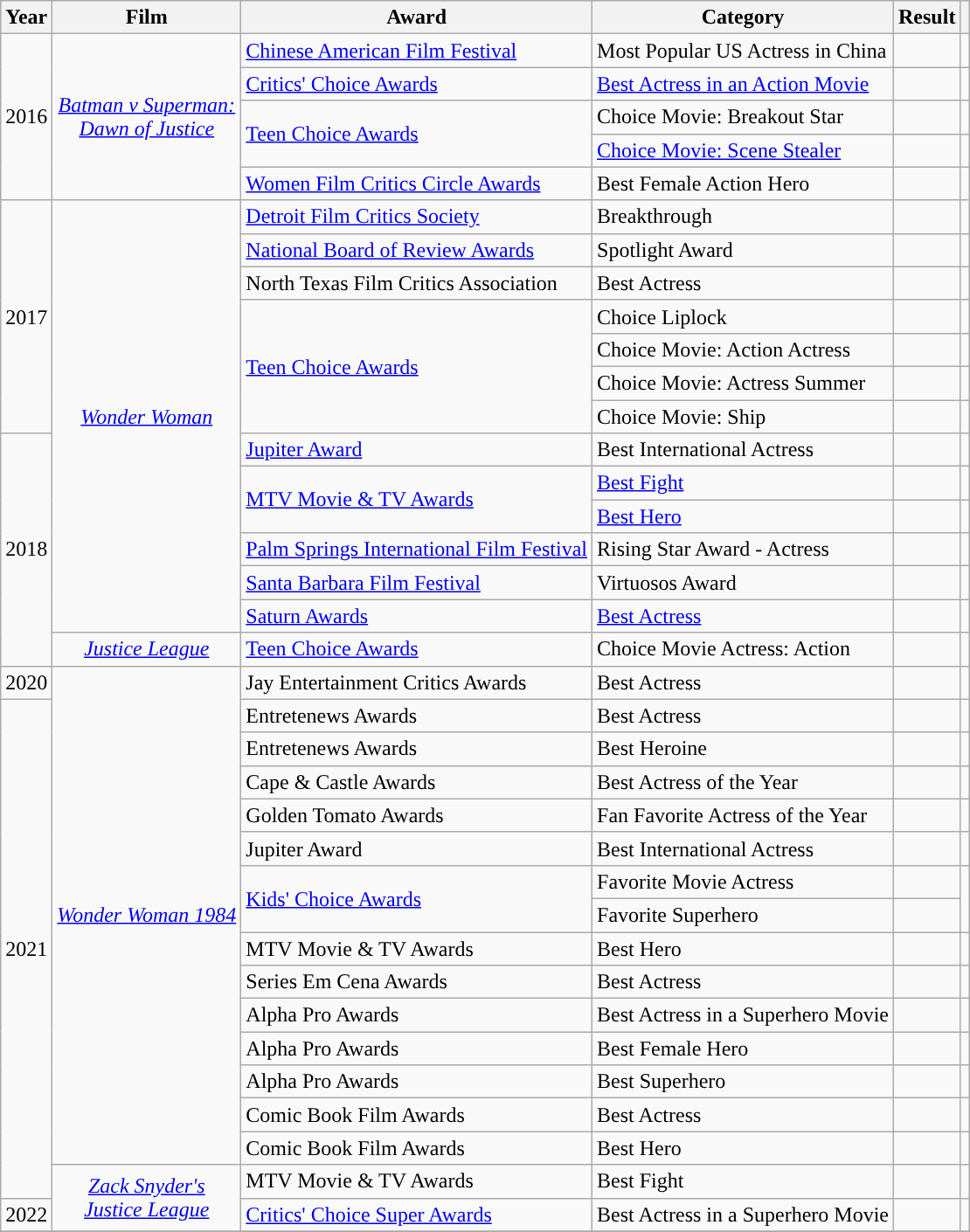<table class="wikitable sortable">
<tr>
<th>Year</th>
<th>Film</th>
<th>Award</th>
<th>Category</th>
<th>Result</th>
<th scope="col" class="unsortable"></th>
</tr>
<tr>
<td rowspan="5">2016</td>
<td rowspan="5" style="text-align:center;"><em><a href='#'>Batman v Superman:<br>Dawn of Justice</a></em></td>
<td><a href='#'>Chinese American Film Festival</a></td>
<td>Most Popular US Actress in China</td>
<td></td>
<td style="text-align: center;"></td>
</tr>
<tr>
<td><a href='#'>Critics' Choice Awards</a></td>
<td><a href='#'>Best Actress in an Action Movie</a></td>
<td></td>
<td style="text-align: center;"></td>
</tr>
<tr>
<td rowspan="2"><a href='#'>Teen Choice Awards</a></td>
<td>Choice Movie: Breakout Star</td>
<td></td>
<td style="text-align: center;"></td>
</tr>
<tr>
<td><a href='#'>Choice Movie: Scene Stealer</a></td>
<td></td>
<td style="text-align: center;"></td>
</tr>
<tr>
<td><a href='#'>Women Film Critics Circle Awards</a></td>
<td>Best Female Action Hero</td>
<td></td>
<td style="text-align: center;"></td>
</tr>
<tr>
<td rowspan="7">2017</td>
<td rowspan="13" style="text-align:center;"><em><a href='#'>Wonder Woman</a></em></td>
<td><a href='#'>Detroit Film Critics Society</a></td>
<td>Breakthrough</td>
<td></td>
<td style="text-align: center;"></td>
</tr>
<tr>
<td><a href='#'>National Board of Review Awards</a></td>
<td>Spotlight Award</td>
<td></td>
<td style="text-align: center;"></td>
</tr>
<tr>
<td>North Texas Film Critics Association</td>
<td>Best Actress</td>
<td></td>
<td style="text-align: center;"></td>
</tr>
<tr>
<td rowspan="4"><a href='#'>Teen Choice Awards</a></td>
<td>Choice Liplock </td>
<td></td>
<td style="text-align: center;"></td>
</tr>
<tr>
<td>Choice Movie: Action Actress</td>
<td></td>
<td style="text-align: center;"></td>
</tr>
<tr>
<td>Choice Movie: Actress Summer</td>
<td></td>
<td style="text-align: center;"></td>
</tr>
<tr>
<td>Choice Movie: Ship </td>
<td></td>
<td style="text-align: center;"></td>
</tr>
<tr>
<td rowspan="7">2018</td>
<td><a href='#'>Jupiter Award</a></td>
<td>Best International Actress</td>
<td></td>
<td style="text-align: center;"></td>
</tr>
<tr>
<td rowspan="2"><a href='#'>MTV Movie & TV Awards</a></td>
<td><a href='#'>Best Fight</a> </td>
<td></td>
<td style="text-align: center;"></td>
</tr>
<tr>
<td><a href='#'>Best Hero</a></td>
<td></td>
<td style="text-align: center;"></td>
</tr>
<tr>
<td><a href='#'>Palm Springs International Film Festival</a></td>
<td>Rising Star Award - Actress</td>
<td></td>
<td style="text-align: center;"></td>
</tr>
<tr>
<td><a href='#'>Santa Barbara Film Festival</a></td>
<td>Virtuosos Award</td>
<td></td>
<td style="text-align: center;"></td>
</tr>
<tr>
<td><a href='#'>Saturn Awards</a></td>
<td><a href='#'>Best Actress</a></td>
<td></td>
<td style="text-align: center;"></td>
</tr>
<tr>
<td style="text-align:center;"><em><a href='#'>Justice League</a></em></td>
<td><a href='#'>Teen Choice Awards</a></td>
<td>Choice Movie Actress: Action</td>
<td></td>
<td style="text-align: center;"></td>
</tr>
<tr>
<td>2020</td>
<td rowspan="15" style="text-align:center;"><em><a href='#'>Wonder Woman 1984</a></em></td>
<td>Jay Entertainment Critics Awards</td>
<td>Best Actress</td>
<td></td>
<td></td>
</tr>
<tr>
<td rowspan="15”">2021</td>
<td>Entretenews Awards</td>
<td>Best Actress</td>
<td></td>
<td></td>
</tr>
<tr>
<td>Entretenews Awards</td>
<td>Best Heroine</td>
<td></td>
<td></td>
</tr>
<tr>
<td>Cape & Castle Awards</td>
<td>Best Actress of the Year</td>
<td></td>
<td></td>
</tr>
<tr>
<td>Golden Tomato Awards</td>
<td>Fan Favorite Actress of the Year</td>
<td></td>
<td></td>
</tr>
<tr>
<td>Jupiter Award</td>
<td>Best International Actress</td>
<td></td>
<td></td>
</tr>
<tr>
<td rowspan="2"><a href='#'>Kids' Choice Awards</a></td>
<td>Favorite Movie Actress</td>
<td></td>
<td rowspan="2" style="text-align:center;"></td>
</tr>
<tr>
<td>Favorite Superhero</td>
<td></td>
</tr>
<tr>
<td>MTV Movie & TV Awards</td>
<td>Best Hero</td>
<td></td>
<td></td>
</tr>
<tr>
<td>Series Em Cena Awards</td>
<td>Best Actress</td>
<td></td>
<td></td>
</tr>
<tr>
<td>Alpha Pro Awards</td>
<td>Best Actress in a Superhero Movie</td>
<td></td>
<td></td>
</tr>
<tr>
<td>Alpha Pro Awards</td>
<td>Best Female Hero</td>
<td></td>
<td></td>
</tr>
<tr>
<td>Alpha Pro Awards</td>
<td>Best Superhero</td>
<td></td>
<td></td>
</tr>
<tr>
<td>Comic Book Film Awards</td>
<td>Best Actress</td>
<td></td>
<td></td>
</tr>
<tr>
<td>Comic Book Film Awards</td>
<td>Best Hero</td>
<td></td>
<td></td>
</tr>
<tr scope="row">
<td rowspan="2" style="text-align:center;"><em><a href='#'>Zack Snyder's<br>Justice League</a></em></td>
<td>MTV Movie & TV Awards</td>
<td>Best Fight </td>
<td></td>
<td style="text-align:center;"></td>
</tr>
<tr>
<td>2022</td>
<td><a href='#'>Critics' Choice Super Awards</a></td>
<td>Best Actress in a Superhero Movie</td>
<td></td>
<td style="text-align:center;"></td>
</tr>
<tr>
</tr>
</table>
